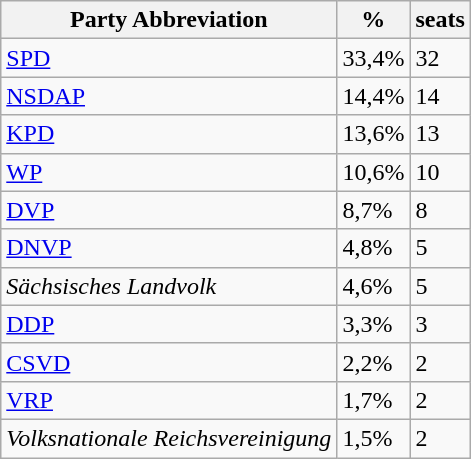<table class="wikitable">
<tr>
<th>Party Abbreviation</th>
<th>%</th>
<th>seats</th>
</tr>
<tr>
<td><a href='#'>SPD</a></td>
<td>33,4%</td>
<td>32</td>
</tr>
<tr>
<td><a href='#'>NSDAP</a></td>
<td>14,4%</td>
<td>14</td>
</tr>
<tr>
<td><a href='#'>KPD</a></td>
<td>13,6%</td>
<td>13</td>
</tr>
<tr>
<td><a href='#'>WP</a></td>
<td>10,6%</td>
<td>10</td>
</tr>
<tr>
<td><a href='#'>DVP</a></td>
<td>8,7%</td>
<td>8</td>
</tr>
<tr>
<td><a href='#'>DNVP</a></td>
<td>4,8%</td>
<td>5</td>
</tr>
<tr>
<td><em>Sächsisches Landvolk</em></td>
<td>4,6%</td>
<td>5</td>
</tr>
<tr>
<td><a href='#'>DDP</a></td>
<td>3,3%</td>
<td>3</td>
</tr>
<tr>
<td><a href='#'>CSVD</a></td>
<td>2,2%</td>
<td>2</td>
</tr>
<tr>
<td><a href='#'>VRP</a></td>
<td>1,7%</td>
<td>2</td>
</tr>
<tr>
<td><em>Volksnationale Reichsvereinigung</em></td>
<td>1,5%</td>
<td>2</td>
</tr>
</table>
